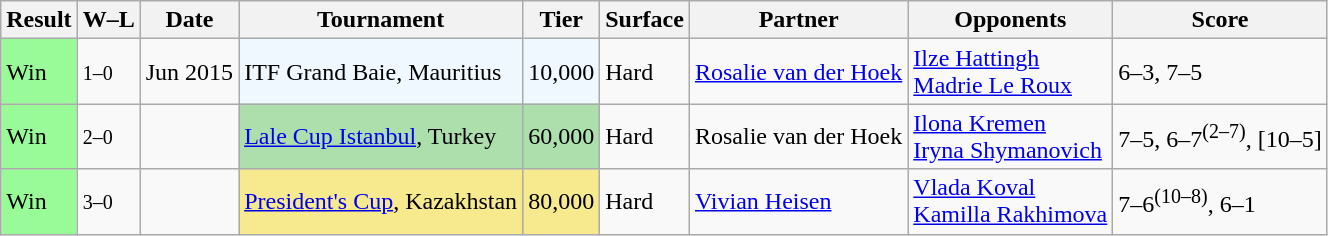<table class="sortable wikitable">
<tr>
<th>Result</th>
<th class="unsortable">W–L</th>
<th>Date</th>
<th>Tournament</th>
<th>Tier</th>
<th>Surface</th>
<th>Partner</th>
<th>Opponents</th>
<th class="unsortable">Score</th>
</tr>
<tr>
<td style="background:#98fb98;">Win</td>
<td><small>1–0</small></td>
<td>Jun 2015</td>
<td style="background:#f0f8ff;">ITF Grand Baie, Mauritius</td>
<td style="background:#f0f8ff;">10,000</td>
<td>Hard</td>
<td> <a href='#'>Rosalie van der Hoek</a></td>
<td> <a href='#'>Ilze Hattingh</a> <br>  <a href='#'>Madrie Le Roux</a></td>
<td>6–3, 7–5</td>
</tr>
<tr>
<td style="background:#98fb98;">Win</td>
<td><small>2–0</small></td>
<td><a href='#'></a></td>
<td style="background:#addfad;"><a href='#'>Lale Cup Istanbul</a>, Turkey</td>
<td style="background:#addfad;">60,000</td>
<td>Hard</td>
<td> Rosalie van der Hoek</td>
<td> <a href='#'>Ilona Kremen</a> <br>  <a href='#'>Iryna Shymanovich</a></td>
<td>7–5, 6–7<sup>(2–7)</sup>, [10–5]</td>
</tr>
<tr>
<td style="background:#98fb98;">Win</td>
<td><small>3–0</small></td>
<td><a href='#'></a></td>
<td style="background:#f7e98e;"><a href='#'>President's Cup</a>, Kazakhstan</td>
<td style="background:#f7e98e;">80,000</td>
<td>Hard</td>
<td> <a href='#'>Vivian Heisen</a></td>
<td> <a href='#'>Vlada Koval</a> <br>  <a href='#'>Kamilla Rakhimova</a></td>
<td>7–6<sup>(10–8)</sup>, 6–1</td>
</tr>
</table>
